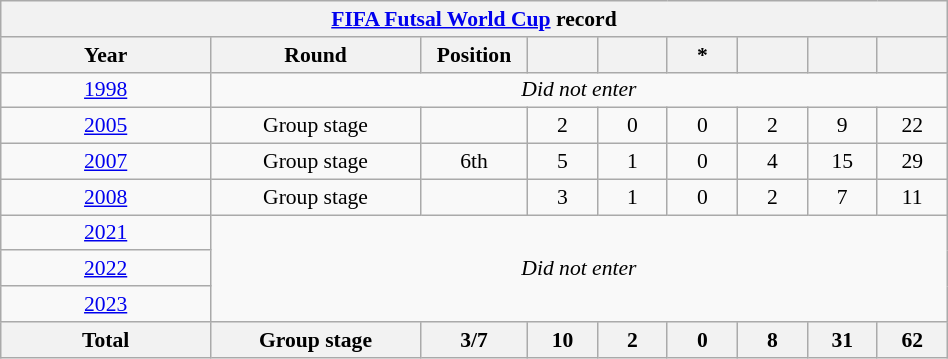<table class="wikitable" style="font-size:90%; text-align:center;" width="50%">
<tr>
<th colspan="9"><a href='#'>FIFA Futsal World Cup</a> record</th>
</tr>
<tr>
<th width="15%">Year</th>
<th width="15%">Round</th>
<th width="5%">Position</th>
<th width="5%"></th>
<th width="5%"></th>
<th width="5%">*</th>
<th width="5%"></th>
<th width="5%"></th>
<th width="5%"></th>
</tr>
<tr>
<td> <a href='#'>1998</a></td>
<td colspan="8"><em>Did not enter</em></td>
</tr>
<tr bgcolor="">
<td> <a href='#'>2005</a></td>
<td>Group stage</td>
<td></td>
<td>2</td>
<td>0</td>
<td>0</td>
<td>2</td>
<td>9</td>
<td>22</td>
</tr>
<tr>
<td> <a href='#'>2007</a></td>
<td>Group stage</td>
<td>6th</td>
<td>5</td>
<td>1</td>
<td>0</td>
<td>4</td>
<td>15</td>
<td>29</td>
</tr>
<tr>
<td> <a href='#'>2008</a></td>
<td>Group stage</td>
<td></td>
<td>3</td>
<td>1</td>
<td>0</td>
<td>2</td>
<td>7</td>
<td>11</td>
</tr>
<tr>
<td> <a href='#'>2021</a></td>
<td colspan="8" rowspan="3"><em>Did not enter</em></td>
</tr>
<tr>
<td> <a href='#'>2022</a></td>
</tr>
<tr>
<td> <a href='#'>2023</a></td>
</tr>
<tr>
<th>Total</th>
<th>Group stage</th>
<th>3/7</th>
<th>10</th>
<th>2</th>
<th>0</th>
<th>8</th>
<th>31</th>
<th>62</th>
</tr>
</table>
